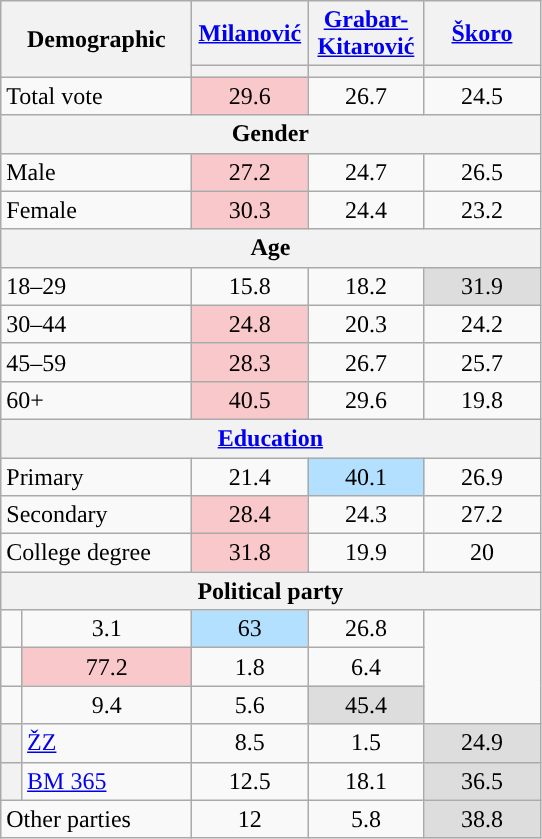<table class="wikitable" style="text-align:center">
<tr>
<th style="width:120px;" colspan="2" rowspan="2">Demographic</th>
<th style="width:70px;"><a href='#'>Milanović</a></th>
<th style="width:70px;"><a href='#'>Grabar-Kitarović</a></th>
<th style="width:70px;"><a href='#'>Škoro</a></th>
</tr>
<tr>
<th style="color:inherit;background:"></th>
<th style="color:inherit;background:"></th>
<th style="color:inherit;background:"></th>
</tr>
<tr>
<td style="text-align:left;" colspan="2">Total vote</td>
<td style="background:#F9C8CA;">29.6</td>
<td>26.7</td>
<td>24.5</td>
</tr>
<tr>
<th colspan=5>Gender</th>
</tr>
<tr>
<td style="text-align:left;" colspan="2">Male</td>
<td style="background:#F9C8CA;">27.2</td>
<td>24.7</td>
<td>26.5</td>
</tr>
<tr>
<td style="text-align:left;" colspan="2">Female</td>
<td style="background:#F9C8CA;">30.3</td>
<td>24.4</td>
<td>23.2</td>
</tr>
<tr>
<th colspan=5>Age</th>
</tr>
<tr>
<td style="text-align:left;" colspan="2">18–29</td>
<td>15.8</td>
<td>18.2</td>
<td style="background:#DDDDDD;">31.9</td>
</tr>
<tr>
<td style="text-align:left;" colspan="2">30–44</td>
<td style="background:#F9C8CA;">24.8</td>
<td>20.3</td>
<td>24.2</td>
</tr>
<tr>
<td style="text-align:left;" colspan="2">45–59</td>
<td style="background:#F9C8CA;">28.3</td>
<td>26.7</td>
<td>25.7</td>
</tr>
<tr>
<td style="text-align:left;" colspan="2">60+</td>
<td style="background:#F9C8CA;">40.5</td>
<td>29.6</td>
<td>19.8</td>
</tr>
<tr>
<th colspan=5><a href='#'>Education</a></th>
</tr>
<tr>
<td style="text-align:left;" colspan="2">Primary</td>
<td>21.4</td>
<td style="background:#B3E0FF">40.1</td>
<td>26.9</td>
</tr>
<tr>
<td style="text-align:left;" colspan="2">Secondary</td>
<td style="background:#F9C8CA;">28.4</td>
<td>24.3</td>
<td>27.2</td>
</tr>
<tr>
<td style="text-align:left;" colspan="2">College degree</td>
<td style="background:#F9C8CA;">31.8</td>
<td>19.9</td>
<td>20</td>
</tr>
<tr>
<th colspan=5>Political party</th>
</tr>
<tr>
<td></td>
<td>3.1</td>
<td style="background:#B3E0FF">63</td>
<td>26.8</td>
</tr>
<tr>
<td></td>
<td style="background:#F9C8CA;">77.2</td>
<td>1.8</td>
<td>6.4</td>
</tr>
<tr>
<td></td>
<td>9.4</td>
<td>5.6</td>
<td style="background:#DDDDDD;">45.4</td>
</tr>
<tr>
<th style="background-color: "></th>
<td style="text-align:left;"><a href='#'>ŽZ</a></td>
<td>8.5</td>
<td>1.5</td>
<td style="background:#DDDDDD;">24.9</td>
</tr>
<tr>
<th style="background-color: "></th>
<td style="text-align:left;"><a href='#'>BM 365</a></td>
<td>12.5</td>
<td>18.1</td>
<td style="background:#DDDDDD;">36.5</td>
</tr>
<tr>
<td style="text-align:left;" colspan="2">Other parties</td>
<td>12</td>
<td>5.8</td>
<td style="background:#DDDDDD;">38.8</td>
</tr>
</table>
